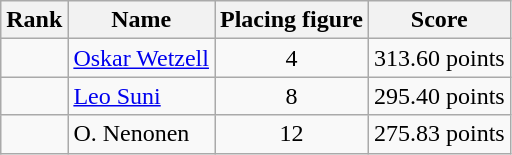<table class="wikitable" style="text-align:center">
<tr>
<th>Rank</th>
<th>Name</th>
<th>Placing figure</th>
<th>Score</th>
</tr>
<tr>
<td></td>
<td align=left><a href='#'>Oskar Wetzell</a></td>
<td>4</td>
<td>313.60 points</td>
</tr>
<tr>
<td></td>
<td align=left><a href='#'>Leo Suni</a></td>
<td>8</td>
<td>295.40 points</td>
</tr>
<tr>
<td></td>
<td align=left>O. Nenonen</td>
<td>12</td>
<td>275.83 points</td>
</tr>
</table>
